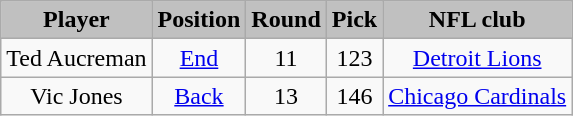<table class="wikitable" style="text-align:center;">
<tr style="background:#C0C0C0;">
<td><strong>Player</strong></td>
<td><strong>Position</strong></td>
<td><strong>Round</strong></td>
<td><strong>Pick</strong></td>
<td><strong>NFL club</strong></td>
</tr>
<tr align="center" bgcolor="">
<td>Ted Aucreman</td>
<td><a href='#'>End</a></td>
<td>11</td>
<td>123</td>
<td><a href='#'>Detroit Lions</a></td>
</tr>
<tr align="center" bgcolor="">
<td>Vic Jones</td>
<td><a href='#'>Back</a></td>
<td>13</td>
<td>146</td>
<td><a href='#'>Chicago Cardinals</a></td>
</tr>
</table>
